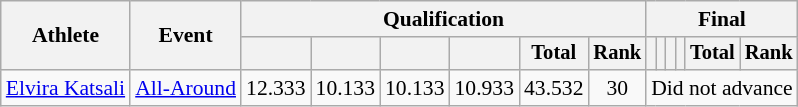<table class=wikitable style="font-size:90%">
<tr>
<th rowspan=2>Athlete</th>
<th rowspan=2>Event</th>
<th colspan=6>Qualification</th>
<th colspan=6>Final</th>
</tr>
<tr style="font-size:95%">
<th></th>
<th></th>
<th></th>
<th></th>
<th>Total</th>
<th>Rank</th>
<th></th>
<th></th>
<th></th>
<th></th>
<th>Total</th>
<th>Rank</th>
</tr>
<tr align=center>
<td align=left><a href='#'>Elvira Katsali</a></td>
<td align=left><a href='#'>All-Around</a></td>
<td>12.333</td>
<td>10.133</td>
<td>10.133</td>
<td>10.933</td>
<td>43.532</td>
<td>30</td>
<td colspan=7>Did not advance</td>
</tr>
</table>
